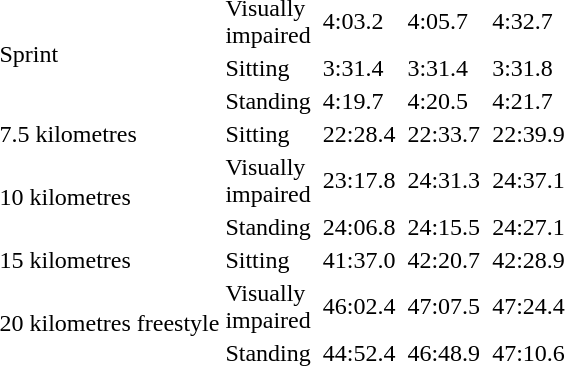<table>
<tr>
<td rowspan="4">Sprint<br></td>
<td>Visually<br>impaired</td>
<td></td>
<td>4:03.2</td>
<td></td>
<td>4:05.7</td>
<td></td>
<td>4:32.7</td>
</tr>
<tr>
<td>Sitting</td>
<td></td>
<td>3:31.4</td>
<td></td>
<td>3:31.4</td>
<td></td>
<td>3:31.8</td>
</tr>
<tr>
<td rowspan=2>Standing</td>
<td rowspan=2></td>
<td rowspan=2>4:19.7</td>
<td rowspan=2></td>
<td rowspan=2>4:20.5</td>
<td></td>
<td rowspan=2>4:21.7</td>
</tr>
<tr>
<td></td>
</tr>
<tr>
<td>7.5 kilometres<br></td>
<td>Sitting</td>
<td></td>
<td>22:28.4</td>
<td></td>
<td>22:33.7</td>
<td></td>
<td>22:39.9</td>
</tr>
<tr>
<td rowspan=2>10 kilometres<br></td>
<td>Visually<br>impaired</td>
<td></td>
<td>23:17.8</td>
<td></td>
<td>24:31.3</td>
<td></td>
<td>24:37.1</td>
</tr>
<tr>
<td>Standing</td>
<td></td>
<td>24:06.8</td>
<td></td>
<td>24:15.5</td>
<td></td>
<td>24:27.1</td>
</tr>
<tr>
<td>15 kilometres<br></td>
<td>Sitting</td>
<td></td>
<td>41:37.0</td>
<td></td>
<td>42:20.7</td>
<td></td>
<td>42:28.9</td>
</tr>
<tr>
<td rowspan="2">20 kilometres freestyle<br></td>
<td>Visually<br>impaired</td>
<td></td>
<td>46:02.4</td>
<td></td>
<td>47:07.5</td>
<td></td>
<td>47:24.4</td>
</tr>
<tr>
<td>Standing</td>
<td></td>
<td>44:52.4</td>
<td></td>
<td>46:48.9</td>
<td></td>
<td>47:10.6</td>
</tr>
</table>
